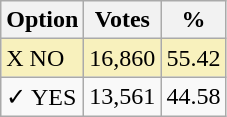<table class="wikitable">
<tr>
<th>Option</th>
<th>Votes</th>
<th>%</th>
</tr>
<tr>
<td style=background:#f8f1bd>X NO</td>
<td style=background:#f8f1bd>16,860</td>
<td style=background:#f8f1bd>55.42</td>
</tr>
<tr>
<td>✓ YES</td>
<td>13,561</td>
<td>44.58</td>
</tr>
</table>
